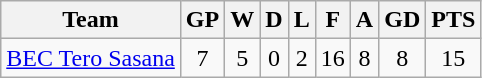<table class="wikitable" style="text-align:center;">
<tr>
<th>Team</th>
<th>GP</th>
<th>W</th>
<th>D</th>
<th>L</th>
<th>F</th>
<th>A</th>
<th>GD</th>
<th>PTS</th>
</tr>
<tr style="">
<td><a href='#'>BEC Tero Sasana</a></td>
<td>7</td>
<td>5</td>
<td>0</td>
<td>2</td>
<td>16</td>
<td>8</td>
<td>8</td>
<td>15</td>
</tr>
</table>
